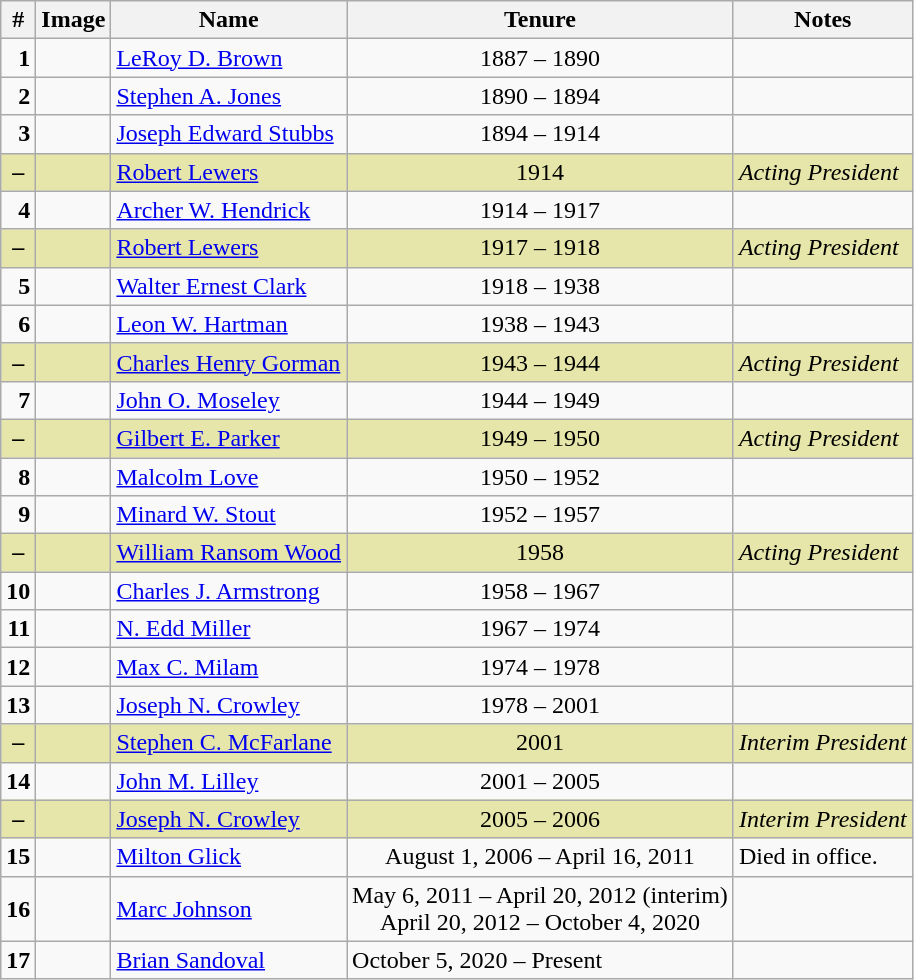<table class=wikitable>
<tr>
<th>#</th>
<th>Image</th>
<th>Name</th>
<th>Tenure</th>
<th>Notes</th>
</tr>
<tr>
<td align="right"><strong>1</strong></td>
<td></td>
<td><a href='#'>LeRoy D. Brown</a></td>
<td align="center">1887 – 1890</td>
<td></td>
</tr>
<tr>
<td align="right"><strong>2</strong></td>
<td></td>
<td><a href='#'>Stephen A. Jones</a></td>
<td align="center">1890 – 1894</td>
<td></td>
</tr>
<tr>
<td align="right"><strong>3</strong></td>
<td></td>
<td><a href='#'>Joseph Edward Stubbs</a></td>
<td align="center">1894 – 1914</td>
<td></td>
</tr>
<tr bgcolor="#e6e6aa">
<td align="center"><strong>–</strong></td>
<td></td>
<td><a href='#'>Robert Lewers</a></td>
<td align="center">1914</td>
<td><em>Acting President</em></td>
</tr>
<tr>
<td align="right"><strong>4</strong></td>
<td></td>
<td><a href='#'>Archer W. Hendrick</a></td>
<td align="center">1914 – 1917</td>
<td></td>
</tr>
<tr bgcolor="#e6e6aa">
<td align="center"><strong>–</strong></td>
<td></td>
<td><a href='#'>Robert Lewers</a></td>
<td align="center">1917 – 1918</td>
<td><em>Acting President</em></td>
</tr>
<tr>
<td align="right"><strong>5</strong></td>
<td></td>
<td><a href='#'>Walter Ernest Clark</a></td>
<td align="center">1918 – 1938</td>
<td></td>
</tr>
<tr>
<td align="right"><strong>6</strong></td>
<td></td>
<td><a href='#'>Leon W. Hartman</a></td>
<td align="center">1938 – 1943</td>
<td></td>
</tr>
<tr bgcolor="#e6e6aa">
<td align="center"><strong>–</strong></td>
<td></td>
<td><a href='#'>Charles Henry Gorman</a></td>
<td align="center">1943 – 1944</td>
<td><em>Acting President</em></td>
</tr>
<tr>
<td align="right"><strong>7</strong></td>
<td></td>
<td><a href='#'>John O. Moseley</a></td>
<td align="center">1944 – 1949</td>
<td></td>
</tr>
<tr bgcolor="#e6e6aa">
<td align="center"><strong>–</strong></td>
<td></td>
<td><a href='#'>Gilbert E. Parker</a></td>
<td align="center">1949 – 1950</td>
<td><em>Acting President</em></td>
</tr>
<tr>
<td align="right"><strong>8</strong></td>
<td></td>
<td><a href='#'>Malcolm Love</a></td>
<td align="center">1950 – 1952</td>
<td></td>
</tr>
<tr>
<td align="right"><strong>9</strong></td>
<td></td>
<td><a href='#'>Minard W. Stout</a></td>
<td align="center">1952 – 1957</td>
<td></td>
</tr>
<tr bgcolor="#e6e6aa">
<td align="center"><strong>–</strong></td>
<td></td>
<td><a href='#'>William Ransom Wood</a></td>
<td align="center">1958</td>
<td><em>Acting President</em></td>
</tr>
<tr>
<td align="right"><strong>10</strong></td>
<td></td>
<td><a href='#'>Charles J. Armstrong</a></td>
<td align="center">1958 – 1967</td>
<td></td>
</tr>
<tr>
<td align="right"><strong>11</strong></td>
<td></td>
<td><a href='#'>N. Edd Miller</a></td>
<td align="center">1967 – 1974</td>
<td></td>
</tr>
<tr>
<td align="right"><strong>12</strong></td>
<td></td>
<td><a href='#'>Max C. Milam</a></td>
<td align="center">1974 – 1978</td>
<td></td>
</tr>
<tr>
<td align="right"><strong>13</strong></td>
<td></td>
<td><a href='#'>Joseph N. Crowley</a></td>
<td align="center">1978 – 2001</td>
<td></td>
</tr>
<tr bgcolor="#e6e6aa">
<td align="center"><strong>–</strong></td>
<td></td>
<td><a href='#'>Stephen C. McFarlane</a></td>
<td align="center">2001</td>
<td><em>Interim President</em></td>
</tr>
<tr>
<td align="right"><strong>14</strong></td>
<td></td>
<td><a href='#'>John M. Lilley</a></td>
<td align="center">2001 – 2005</td>
<td></td>
</tr>
<tr bgcolor="#e6e6aa">
<td align="center"><strong>–</strong></td>
<td></td>
<td><a href='#'>Joseph N. Crowley</a></td>
<td align="center">2005 – 2006</td>
<td><em>Interim President</em></td>
</tr>
<tr>
<td align="right"><strong>15</strong></td>
<td></td>
<td><a href='#'>Milton Glick</a></td>
<td align="center">August 1, 2006 – April 16, 2011</td>
<td>Died in office.</td>
</tr>
<tr>
<td align="right"><strong>16</strong></td>
<td></td>
<td><a href='#'>Marc Johnson</a></td>
<td align="center">May 6, 2011 – April 20, 2012 (interim)<br>April 20, 2012 – October 4, 2020</td>
<td></td>
</tr>
<tr>
<td align="right"><strong>17</strong></td>
<td></td>
<td><a href='#'>Brian Sandoval</a></td>
<td>October 5, 2020 – Present</td>
<td></td>
</tr>
</table>
